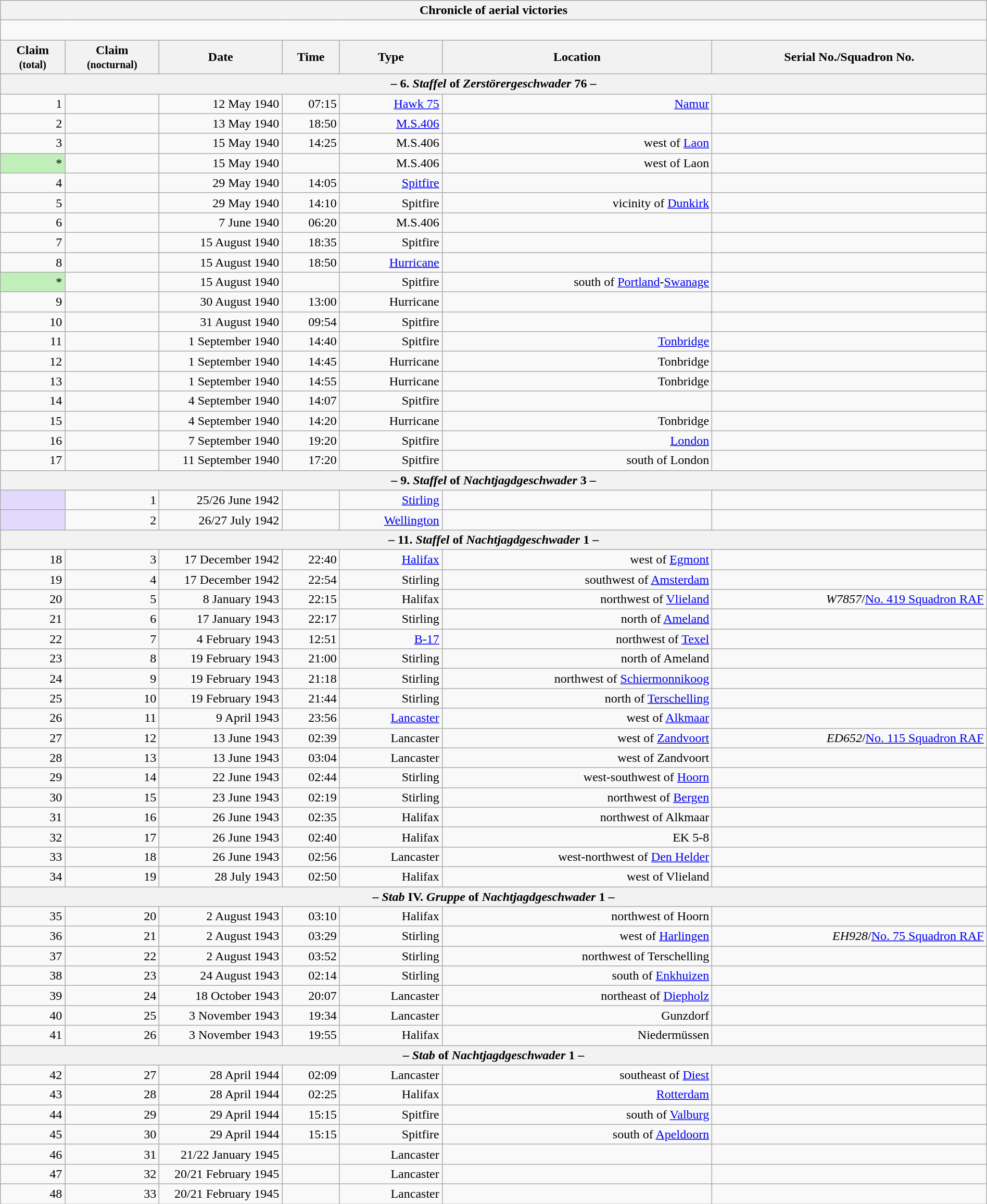<table class="wikitable plainrowheaders collapsible" style="margin-left: auto; margin-right: auto; border: none; text-align:right; width: 100%;">
<tr>
<th colspan="7">Chronicle of aerial victories</th>
</tr>
<tr>
<td colspan="7" style="text-align: left;"><br>
</td>
</tr>
<tr>
<th scope="col">Claim<br><small>(total)</small></th>
<th scope="col">Claim<br><small>(nocturnal)</small></th>
<th scope="col" style="width:150px">Date</th>
<th scope="col">Time</th>
<th scope="col">Type</th>
<th scope="col">Location</th>
<th scope="col">Serial No./Squadron No.</th>
</tr>
<tr>
<th colspan="7">– 6. <em>Staffel</em> of <em>Zerstörergeschwader</em> 76 –</th>
</tr>
<tr>
<td>1</td>
<td></td>
<td>12 May 1940</td>
<td>07:15</td>
<td><a href='#'>Hawk 75</a></td>
<td><a href='#'>Namur</a></td>
<td></td>
</tr>
<tr>
<td>2</td>
<td></td>
<td>13 May 1940</td>
<td>18:50</td>
<td><a href='#'>M.S.406</a></td>
<td></td>
<td></td>
</tr>
<tr>
<td>3</td>
<td></td>
<td>15 May 1940</td>
<td>14:25</td>
<td>M.S.406</td>
<td>west of <a href='#'>Laon</a></td>
<td></td>
</tr>
<tr>
<td style="background:#C0EFBA">*</td>
<td></td>
<td>15 May 1940</td>
<td></td>
<td>M.S.406</td>
<td>west of Laon</td>
<td></td>
</tr>
<tr>
<td>4</td>
<td></td>
<td>29 May 1940</td>
<td>14:05</td>
<td><a href='#'>Spitfire</a></td>
<td></td>
<td></td>
</tr>
<tr>
<td>5</td>
<td></td>
<td>29 May 1940</td>
<td>14:10</td>
<td>Spitfire</td>
<td>vicinity of <a href='#'>Dunkirk</a></td>
<td></td>
</tr>
<tr>
<td>6</td>
<td></td>
<td>7 June 1940</td>
<td>06:20</td>
<td>M.S.406</td>
<td></td>
<td></td>
</tr>
<tr>
<td>7</td>
<td></td>
<td>15 August 1940</td>
<td>18:35</td>
<td>Spitfire</td>
<td></td>
<td></td>
</tr>
<tr>
<td>8</td>
<td></td>
<td>15 August 1940</td>
<td>18:50</td>
<td><a href='#'>Hurricane</a></td>
<td></td>
<td></td>
</tr>
<tr>
<td style="background:#C0EFBA">*</td>
<td></td>
<td>15 August 1940</td>
<td></td>
<td>Spitfire</td>
<td>south of <a href='#'>Portland</a>-<a href='#'>Swanage</a></td>
<td></td>
</tr>
<tr>
<td>9</td>
<td></td>
<td>30 August 1940</td>
<td>13:00</td>
<td>Hurricane</td>
<td></td>
<td></td>
</tr>
<tr>
<td>10</td>
<td></td>
<td>31 August 1940</td>
<td>09:54</td>
<td>Spitfire</td>
<td></td>
<td></td>
</tr>
<tr>
<td>11</td>
<td></td>
<td>1 September 1940</td>
<td>14:40</td>
<td>Spitfire</td>
<td><a href='#'>Tonbridge</a></td>
<td></td>
</tr>
<tr>
<td>12</td>
<td></td>
<td>1 September 1940</td>
<td>14:45</td>
<td>Hurricane</td>
<td>Tonbridge</td>
<td></td>
</tr>
<tr>
<td>13</td>
<td></td>
<td>1 September 1940</td>
<td>14:55</td>
<td>Hurricane</td>
<td>Tonbridge</td>
<td></td>
</tr>
<tr>
<td>14</td>
<td></td>
<td>4 September 1940</td>
<td>14:07</td>
<td>Spitfire</td>
<td></td>
<td></td>
</tr>
<tr>
<td>15</td>
<td></td>
<td>4 September 1940</td>
<td>14:20</td>
<td>Hurricane</td>
<td>Tonbridge</td>
<td></td>
</tr>
<tr>
<td>16</td>
<td></td>
<td>7 September 1940</td>
<td>19:20</td>
<td>Spitfire</td>
<td><a href='#'>London</a></td>
<td></td>
</tr>
<tr>
<td>17</td>
<td></td>
<td>11 September 1940</td>
<td>17:20</td>
<td>Spitfire</td>
<td>south of London</td>
<td></td>
</tr>
<tr>
<th colspan="7">– 9. <em>Staffel</em> of <em>Nachtjagdgeschwader</em> 3 –</th>
</tr>
<tr>
<td style="background:#e3d9ff;"></td>
<td>1</td>
<td>25/26 June 1942</td>
<td></td>
<td><a href='#'>Stirling</a></td>
<td></td>
<td></td>
</tr>
<tr>
<td style="background:#e3d9ff;"></td>
<td>2</td>
<td>26/27 July 1942</td>
<td></td>
<td><a href='#'>Wellington</a></td>
<td></td>
<td></td>
</tr>
<tr>
<th colspan="7">– 11. <em>Staffel</em> of <em>Nachtjagdgeschwader</em> 1 –</th>
</tr>
<tr>
<td>18</td>
<td>3</td>
<td>17 December 1942</td>
<td>22:40</td>
<td><a href='#'>Halifax</a></td>
<td>west of <a href='#'>Egmont</a></td>
<td></td>
</tr>
<tr>
<td>19</td>
<td>4</td>
<td>17 December 1942</td>
<td>22:54</td>
<td>Stirling</td>
<td> southwest of <a href='#'>Amsterdam</a></td>
<td></td>
</tr>
<tr>
<td>20</td>
<td>5</td>
<td>8 January 1943</td>
<td>22:15</td>
<td>Halifax</td>
<td> northwest of <a href='#'>Vlieland</a></td>
<td><em>W7857</em>/<a href='#'>No. 419 Squadron RAF</a></td>
</tr>
<tr>
<td>21</td>
<td>6</td>
<td>17 January 1943</td>
<td>22:17</td>
<td>Stirling</td>
<td> north of <a href='#'>Ameland</a></td>
<td></td>
</tr>
<tr>
<td>22</td>
<td>7</td>
<td>4 February 1943</td>
<td>12:51</td>
<td><a href='#'>B-17</a></td>
<td> northwest of <a href='#'>Texel</a></td>
<td></td>
</tr>
<tr>
<td>23</td>
<td>8</td>
<td>19 February 1943</td>
<td>21:00</td>
<td>Stirling</td>
<td> north of Ameland</td>
<td></td>
</tr>
<tr>
<td>24</td>
<td>9</td>
<td>19 February 1943</td>
<td>21:18</td>
<td>Stirling</td>
<td> northwest of <a href='#'>Schiermonnikoog</a></td>
<td></td>
</tr>
<tr>
<td>25</td>
<td>10</td>
<td>19 February 1943</td>
<td>21:44</td>
<td>Stirling</td>
<td> north of <a href='#'>Terschelling</a></td>
<td></td>
</tr>
<tr>
<td>26</td>
<td>11</td>
<td>9 April 1943</td>
<td>23:56</td>
<td><a href='#'>Lancaster</a></td>
<td> west of <a href='#'>Alkmaar</a></td>
<td></td>
</tr>
<tr>
<td>27</td>
<td>12</td>
<td>13 June 1943</td>
<td>02:39</td>
<td>Lancaster</td>
<td> west of <a href='#'>Zandvoort</a></td>
<td><em>ED652</em>/<a href='#'>No. 115 Squadron RAF</a></td>
</tr>
<tr>
<td>28</td>
<td>13</td>
<td>13 June 1943</td>
<td>03:04</td>
<td>Lancaster</td>
<td> west of Zandvoort</td>
<td></td>
</tr>
<tr>
<td>29</td>
<td>14</td>
<td>22 June 1943</td>
<td>02:44</td>
<td>Stirling</td>
<td> west-southwest of <a href='#'>Hoorn</a></td>
<td></td>
</tr>
<tr>
<td>30</td>
<td>15</td>
<td>23 June 1943</td>
<td>02:19</td>
<td>Stirling</td>
<td> northwest of <a href='#'>Bergen</a></td>
<td></td>
</tr>
<tr>
<td>31</td>
<td>16</td>
<td>26 June 1943</td>
<td>02:35</td>
<td>Halifax</td>
<td>northwest of Alkmaar</td>
<td></td>
</tr>
<tr>
<td>32</td>
<td>17</td>
<td>26 June 1943</td>
<td>02:40</td>
<td>Halifax</td>
<td>EK 5-8</td>
<td></td>
</tr>
<tr>
<td>33</td>
<td>18</td>
<td>26 June 1943</td>
<td>02:56</td>
<td>Lancaster</td>
<td> west-northwest of <a href='#'>Den Helder</a></td>
<td></td>
</tr>
<tr>
<td>34</td>
<td>19</td>
<td>28 July 1943</td>
<td>02:50</td>
<td>Halifax</td>
<td> west of Vlieland</td>
<td></td>
</tr>
<tr>
<th colspan="7">– <em>Stab</em> IV. <em>Gruppe</em> of <em>Nachtjagdgeschwader</em> 1 –</th>
</tr>
<tr>
<td>35</td>
<td>20</td>
<td>2 August 1943</td>
<td>03:10</td>
<td>Halifax</td>
<td> northwest of Hoorn</td>
<td></td>
</tr>
<tr>
<td>36</td>
<td>21</td>
<td>2 August 1943</td>
<td>03:29</td>
<td>Stirling</td>
<td> west of <a href='#'>Harlingen</a></td>
<td><em>EH928</em>/<a href='#'>No. 75 Squadron RAF</a></td>
</tr>
<tr>
<td>37</td>
<td>22</td>
<td>2 August 1943</td>
<td>03:52</td>
<td>Stirling</td>
<td> northwest of Terschelling</td>
<td></td>
</tr>
<tr>
<td>38</td>
<td>23</td>
<td>24 August 1943</td>
<td>02:14</td>
<td>Stirling</td>
<td> south of <a href='#'>Enkhuizen</a></td>
<td></td>
</tr>
<tr>
<td>39</td>
<td>24</td>
<td>18 October 1943</td>
<td>20:07</td>
<td>Lancaster</td>
<td> northeast of <a href='#'>Diepholz</a></td>
<td></td>
</tr>
<tr>
<td>40</td>
<td>25</td>
<td>3 November 1943</td>
<td>19:34</td>
<td>Lancaster</td>
<td>Gunzdorf</td>
<td></td>
</tr>
<tr>
<td>41</td>
<td>26</td>
<td>3 November 1943</td>
<td>19:55</td>
<td>Halifax</td>
<td>Niedermüssen</td>
<td></td>
</tr>
<tr>
<th colspan="7">– <em>Stab</em> of <em>Nachtjagdgeschwader</em> 1 –</th>
</tr>
<tr>
<td>42</td>
<td>27</td>
<td>28 April 1944</td>
<td>02:09</td>
<td>Lancaster</td>
<td> southeast of <a href='#'>Diest</a></td>
<td></td>
</tr>
<tr>
<td>43</td>
<td>28</td>
<td>28 April 1944</td>
<td>02:25</td>
<td>Halifax</td>
<td><a href='#'>Rotterdam</a></td>
<td></td>
</tr>
<tr>
<td>44</td>
<td>29</td>
<td>29 April 1944</td>
<td>15:15</td>
<td>Spitfire</td>
<td> south of <a href='#'>Valburg</a></td>
<td></td>
</tr>
<tr>
<td>45</td>
<td>30</td>
<td>29 April 1944</td>
<td>15:15</td>
<td>Spitfire</td>
<td> south of <a href='#'>Apeldoorn</a></td>
<td></td>
</tr>
<tr>
<td>46</td>
<td>31</td>
<td>21/22 January 1945</td>
<td></td>
<td>Lancaster</td>
<td></td>
<td></td>
</tr>
<tr>
<td>47</td>
<td>32</td>
<td>20/21 February 1945</td>
<td></td>
<td>Lancaster</td>
<td></td>
<td></td>
</tr>
<tr>
<td>48</td>
<td>33</td>
<td>20/21 February 1945</td>
<td></td>
<td>Lancaster</td>
<td></td>
<td></td>
</tr>
</table>
